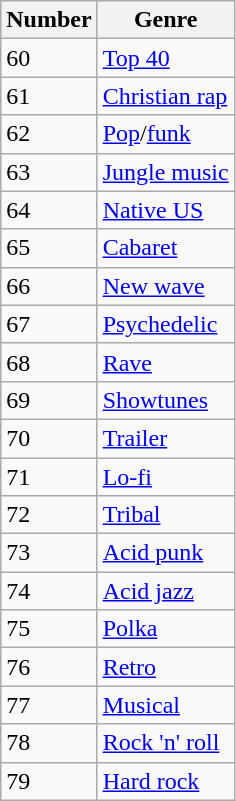<table class="wikitable">
<tr>
<th>Number</th>
<th>Genre</th>
</tr>
<tr>
<td>60</td>
<td><a href='#'>Top 40</a></td>
</tr>
<tr>
<td>61</td>
<td><a href='#'>Christian rap</a></td>
</tr>
<tr>
<td>62</td>
<td><a href='#'>Pop</a>/<a href='#'>funk</a></td>
</tr>
<tr>
<td>63</td>
<td><a href='#'>Jungle music</a></td>
</tr>
<tr>
<td>64</td>
<td><a href='#'>Native US</a></td>
</tr>
<tr>
<td>65</td>
<td><a href='#'>Cabaret</a></td>
</tr>
<tr>
<td>66</td>
<td><a href='#'>New wave</a></td>
</tr>
<tr>
<td>67</td>
<td><a href='#'>Psychedelic</a></td>
</tr>
<tr>
<td>68</td>
<td><a href='#'>Rave</a></td>
</tr>
<tr>
<td>69</td>
<td><a href='#'>Showtunes</a></td>
</tr>
<tr>
<td>70</td>
<td><a href='#'>Trailer</a></td>
</tr>
<tr>
<td>71</td>
<td><a href='#'>Lo-fi</a></td>
</tr>
<tr>
<td>72</td>
<td><a href='#'>Tribal</a></td>
</tr>
<tr>
<td>73</td>
<td><a href='#'>Acid punk</a></td>
</tr>
<tr>
<td>74</td>
<td><a href='#'>Acid jazz</a></td>
</tr>
<tr>
<td>75</td>
<td><a href='#'>Polka</a></td>
</tr>
<tr>
<td>76</td>
<td><a href='#'>Retro</a></td>
</tr>
<tr>
<td>77</td>
<td><a href='#'>Musical</a></td>
</tr>
<tr>
<td>78</td>
<td><a href='#'>Rock 'n' roll</a></td>
</tr>
<tr>
<td>79</td>
<td><a href='#'>Hard rock</a></td>
</tr>
</table>
